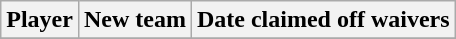<table class="wikitable">
<tr>
<th>Player</th>
<th>New team</th>
<th>Date claimed off waivers</th>
</tr>
<tr>
</tr>
</table>
